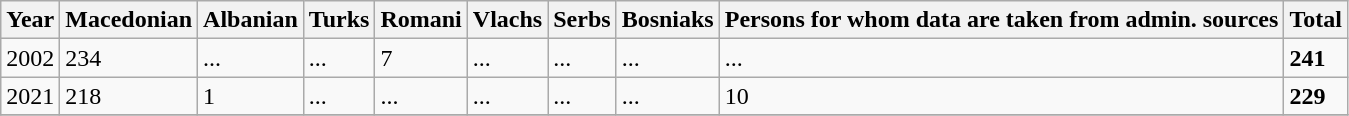<table class="wikitable">
<tr>
<th>Year</th>
<th>Macedonian</th>
<th>Albanian</th>
<th>Turks</th>
<th>Romani</th>
<th>Vlachs</th>
<th>Serbs</th>
<th>Bosniaks</th>
<th><abbr>Persons for whom data are taken from admin. sources</abbr></th>
<th>Total</th>
</tr>
<tr>
<td>2002</td>
<td>234</td>
<td>...</td>
<td>...</td>
<td>7</td>
<td>...</td>
<td>...</td>
<td>...</td>
<td>...</td>
<td><strong>241</strong></td>
</tr>
<tr>
<td>2021</td>
<td>218</td>
<td>1</td>
<td>...</td>
<td>...</td>
<td>...</td>
<td>...</td>
<td>...</td>
<td>10</td>
<td><strong>229</strong></td>
</tr>
<tr>
</tr>
</table>
